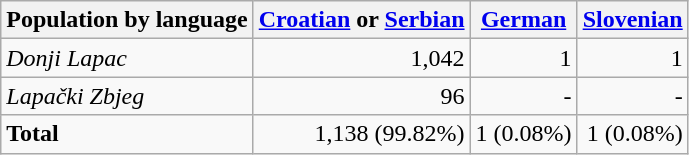<table class="wikitable sortable">
<tr>
<th>Population by language</th>
<th><a href='#'>Croatian</a> or <a href='#'>Serbian</a></th>
<th><a href='#'>German</a></th>
<th><a href='#'>Slovenian</a></th>
</tr>
<tr>
<td><em>Donji Lapac</em></td>
<td align="right">1,042</td>
<td align="right">1</td>
<td align="right">1</td>
</tr>
<tr>
<td><em>Lapački Zbjeg</em></td>
<td align="right">96</td>
<td align="right">-</td>
<td align="right">-</td>
</tr>
<tr>
<td><strong>Total</strong></td>
<td align="right">1,138 (99.82%)</td>
<td align="right">1 (0.08%)</td>
<td align="right">1 (0.08%)</td>
</tr>
</table>
